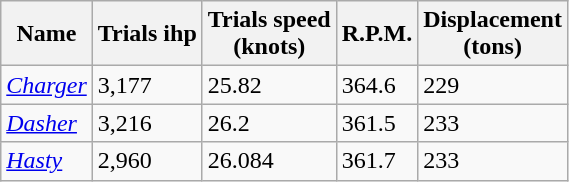<table class="wikitable">
<tr>
<th>Name</th>
<th>Trials ihp</th>
<th>Trials speed<br>(knots)</th>
<th>R.P.M.</th>
<th>Displacement <br> (tons)</th>
</tr>
<tr>
<td><a href='#'><em>Charger</em></a></td>
<td>3,177</td>
<td>25.82</td>
<td>364.6</td>
<td>229</td>
</tr>
<tr>
<td><a href='#'><em>Dasher</em></a></td>
<td>3,216</td>
<td>26.2</td>
<td>361.5</td>
<td>233</td>
</tr>
<tr>
<td><a href='#'><em>Hasty</em></a></td>
<td>2,960</td>
<td>26.084</td>
<td>361.7</td>
<td>233</td>
</tr>
</table>
